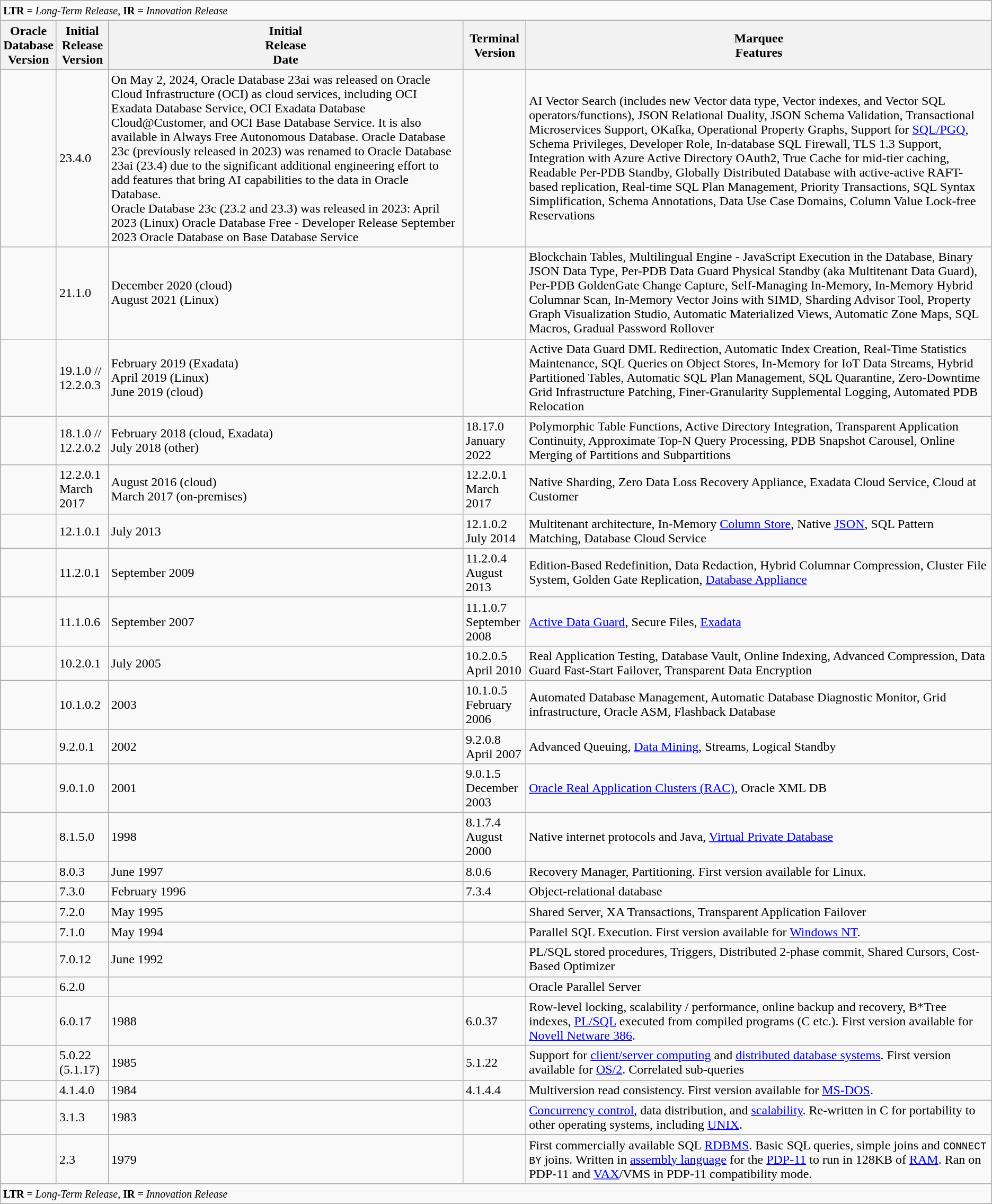<table class="wikitable">
<tr>
<td colspan="6"><small> <strong>LTR</strong> = <em>Long-Term Release</em>, <strong>IR</strong> = <em>Innovation Release</em></small></td>
</tr>
<tr>
<th>Oracle <br> Database <br> Version</th>
<th>Initial <br> Release <br> Version</th>
<th>Initial <br> Release <br> Date</th>
<th>Terminal <br>Version</th>
<th>Marquee <br> Features</th>
</tr>
<tr>
<td></td>
<td>23.4.0</td>
<td>On May 2, 2024, Oracle Database 23ai was released on Oracle Cloud Infrastructure (OCI) as cloud services, including OCI Exadata Database Service, OCI Exadata Database Cloud@Customer, and OCI Base Database Service. It is also available in Always Free Autonomous Database. Oracle Database 23c (previously released in 2023) was renamed to Oracle Database 23ai (23.4) due to the significant additional engineering effort to add features that bring AI capabilities to the data in Oracle Database.<br>Oracle Database 23c (23.2 and 23.3) was released in 2023: 
April 2023 (Linux) Oracle Database Free - Developer Release
September 2023 Oracle Database on Base Database Service</td>
<td></td>
<td>AI Vector Search (includes new Vector data type, Vector indexes, and Vector SQL operators/functions), JSON Relational Duality, JSON Schema Validation, Transactional Microservices Support, OKafka, Operational Property Graphs, Support for <a href='#'>SQL/PGQ</a>, Schema Privileges, Developer Role, In-database SQL Firewall, TLS 1.3 Support, Integration with Azure Active Directory OAuth2, True Cache for mid-tier caching, Readable Per-PDB Standby, Globally Distributed Database with active-active RAFT-based replication, Real-time SQL Plan Management, Priority Transactions, SQL Syntax Simplification, Schema Annotations, Data Use Case Domains, Column Value Lock-free Reservations</td>
</tr>
<tr>
<td></td>
<td>21.1.0</td>
<td>December 2020 (cloud)<br>August 2021 (Linux)</td>
<td></td>
<td>Blockchain Tables, Multilingual Engine - JavaScript Execution in the Database, Binary JSON Data Type, Per-PDB Data Guard Physical Standby (aka Multitenant Data Guard), Per-PDB GoldenGate Change Capture, Self-Managing In-Memory, In-Memory Hybrid Columnar Scan, In-Memory Vector Joins with SIMD, Sharding Advisor Tool, Property Graph Visualization Studio, Automatic Materialized Views, Automatic Zone Maps, SQL Macros, Gradual Password Rollover</td>
</tr>
<tr>
<td></td>
<td>19.1.0 // 12.2.0.3</td>
<td>February 2019 (Exadata)<br>April 2019 (Linux)
<br>June 2019 (cloud)</td>
<td></td>
<td>Active Data Guard DML Redirection, Automatic Index Creation, Real-Time Statistics Maintenance, SQL Queries on Object Stores, In-Memory for IoT Data Streams, Hybrid Partitioned Tables, Automatic SQL Plan Management, SQL Quarantine, Zero-Downtime Grid Infrastructure Patching, Finer-Granularity Supplemental Logging, Automated PDB Relocation</td>
</tr>
<tr>
<td></td>
<td>18.1.0 // 12.2.0.2</td>
<td>February 2018 (cloud, Exadata)<br>July 2018 (other)</td>
<td>18.17.0<br>January 2022</td>
<td>Polymorphic Table Functions, Active Directory Integration, Transparent Application Continuity, Approximate Top-N Query Processing, PDB Snapshot Carousel, Online Merging of Partitions and Subpartitions</td>
</tr>
<tr>
<td></td>
<td>12.2.0.1<br>March 2017</td>
<td>August 2016 (cloud)<br>March 2017 (on-premises)</td>
<td>12.2.0.1<br>March 2017</td>
<td>Native Sharding, Zero Data Loss Recovery Appliance, Exadata Cloud Service, Cloud at Customer</td>
</tr>
<tr>
<td></td>
<td>12.1.0.1</td>
<td>July 2013</td>
<td>12.1.0.2<br>July 2014</td>
<td>Multitenant architecture, In-Memory <a href='#'>Column Store</a>, Native <a href='#'>JSON</a>, SQL Pattern Matching, Database Cloud Service</td>
</tr>
<tr>
<td></td>
<td>11.2.0.1</td>
<td>September 2009</td>
<td>11.2.0.4<br>August 2013</td>
<td>Edition-Based Redefinition, Data Redaction, Hybrid Columnar Compression, Cluster File System, Golden Gate Replication, <a href='#'>Database Appliance</a></td>
</tr>
<tr>
<td></td>
<td>11.1.0.6</td>
<td>September 2007</td>
<td>11.1.0.7<br>September 2008</td>
<td><a href='#'>Active Data Guard</a>, Secure Files, <a href='#'>Exadata</a></td>
</tr>
<tr>
<td></td>
<td>10.2.0.1</td>
<td>July 2005</td>
<td>10.2.0.5<br>April 2010</td>
<td>Real Application Testing, Database Vault, Online Indexing, Advanced Compression, Data Guard Fast-Start Failover, Transparent Data Encryption</td>
</tr>
<tr>
<td></td>
<td>10.1.0.2</td>
<td>2003</td>
<td>10.1.0.5<br>February 2006</td>
<td>Automated Database Management, Automatic Database Diagnostic Monitor, Grid infrastructure, Oracle ASM, Flashback Database</td>
</tr>
<tr>
<td></td>
<td>9.2.0.1</td>
<td>2002</td>
<td>9.2.0.8<br>April 2007</td>
<td>Advanced Queuing, <a href='#'>Data Mining</a>, Streams, Logical Standby</td>
</tr>
<tr>
<td></td>
<td>9.0.1.0</td>
<td>2001</td>
<td>9.0.1.5<br>December 2003</td>
<td><a href='#'>Oracle Real Application Clusters (RAC)</a>, Oracle XML DB</td>
</tr>
<tr>
<td></td>
<td>8.1.5.0</td>
<td>1998</td>
<td>8.1.7.4<br>August 2000</td>
<td>Native internet protocols and Java, <a href='#'>Virtual Private Database</a></td>
</tr>
<tr>
<td></td>
<td>8.0.3</td>
<td>June 1997</td>
<td>8.0.6</td>
<td>Recovery Manager, Partitioning. First version available for Linux.</td>
</tr>
<tr>
<td></td>
<td>7.3.0</td>
<td>February 1996</td>
<td>7.3.4</td>
<td>Object-relational database</td>
</tr>
<tr>
<td></td>
<td>7.2.0</td>
<td>May 1995</td>
<td></td>
<td>Shared Server, XA Transactions, Transparent Application Failover</td>
</tr>
<tr>
<td></td>
<td>7.1.0</td>
<td>May 1994</td>
<td></td>
<td>Parallel SQL Execution. First version available for <a href='#'>Windows NT</a>.</td>
</tr>
<tr>
<td></td>
<td>7.0.12</td>
<td>June 1992</td>
<td></td>
<td>PL/SQL stored procedures, Triggers, Distributed 2-phase commit, Shared Cursors, Cost-Based Optimizer</td>
</tr>
<tr>
<td></td>
<td>6.2.0</td>
<td></td>
<td></td>
<td>Oracle Parallel Server</td>
</tr>
<tr>
<td></td>
<td>6.0.17</td>
<td>1988</td>
<td>6.0.37</td>
<td>Row-level locking, scalability / performance, online backup and recovery, B*Tree indexes, <a href='#'>PL/SQL</a> executed from compiled programs (C etc.). First version available for <a href='#'>Novell Netware 386</a>.</td>
</tr>
<tr>
<td></td>
<td>5.0.22 (5.1.17)</td>
<td>1985</td>
<td>5.1.22</td>
<td>Support for <a href='#'>client/server computing</a> and <a href='#'>distributed database systems</a>. First version available for <a href='#'>OS/2</a>. Correlated sub-queries</td>
</tr>
<tr>
<td></td>
<td>4.1.4.0</td>
<td>1984</td>
<td>4.1.4.4</td>
<td>Multiversion read consistency. First version available for <a href='#'>MS-DOS</a>.</td>
</tr>
<tr>
<td></td>
<td>3.1.3</td>
<td>1983</td>
<td></td>
<td><a href='#'>Concurrency control</a>, data distribution, and <a href='#'>scalability</a>. Re-written in C for portability to other operating systems, including <a href='#'>UNIX</a>.</td>
</tr>
<tr>
<td></td>
<td>2.3</td>
<td>1979</td>
<td></td>
<td>First commercially available SQL <a href='#'>RDBMS</a>. Basic SQL queries, simple joins and <code>CONNECT BY</code> joins.  Written in <a href='#'>assembly language</a> for the <a href='#'>PDP-11</a> to run in 128KB of <a href='#'>RAM</a>. Ran on PDP-11 and <a href='#'>VAX</a>/VMS in PDP-11 compatibility mode.</td>
</tr>
<tr>
<td colspan="6"><small> <strong>LTR</strong> = <em>Long-Term Release</em>, <strong>IR</strong> = <em>Innovation Release</em></small></td>
</tr>
</table>
